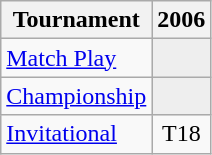<table class="wikitable" style="text-align:center;">
<tr>
<th>Tournament</th>
<th>2006</th>
</tr>
<tr>
<td align="left"><a href='#'>Match Play</a></td>
<td style="background:#eeeeee;"></td>
</tr>
<tr>
<td align="left"><a href='#'>Championship</a></td>
<td style="background:#eeeeee;"></td>
</tr>
<tr>
<td align="left"><a href='#'>Invitational</a></td>
<td>T18</td>
</tr>
</table>
